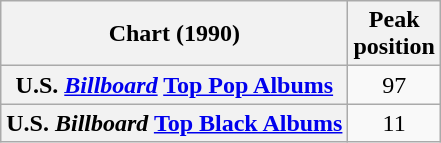<table class="wikitable sortable plainrowheaders">
<tr>
<th scope="col">Chart (1990)</th>
<th scope="col">Peak<br>position</th>
</tr>
<tr>
<th scope="row">U.S. <em><a href='#'>Billboard</a></em> <a href='#'>Top Pop Albums</a></th>
<td align="center">97</td>
</tr>
<tr>
<th scope="row">U.S. <em>Billboard</em> <a href='#'>Top Black Albums</a></th>
<td align="center">11</td>
</tr>
</table>
